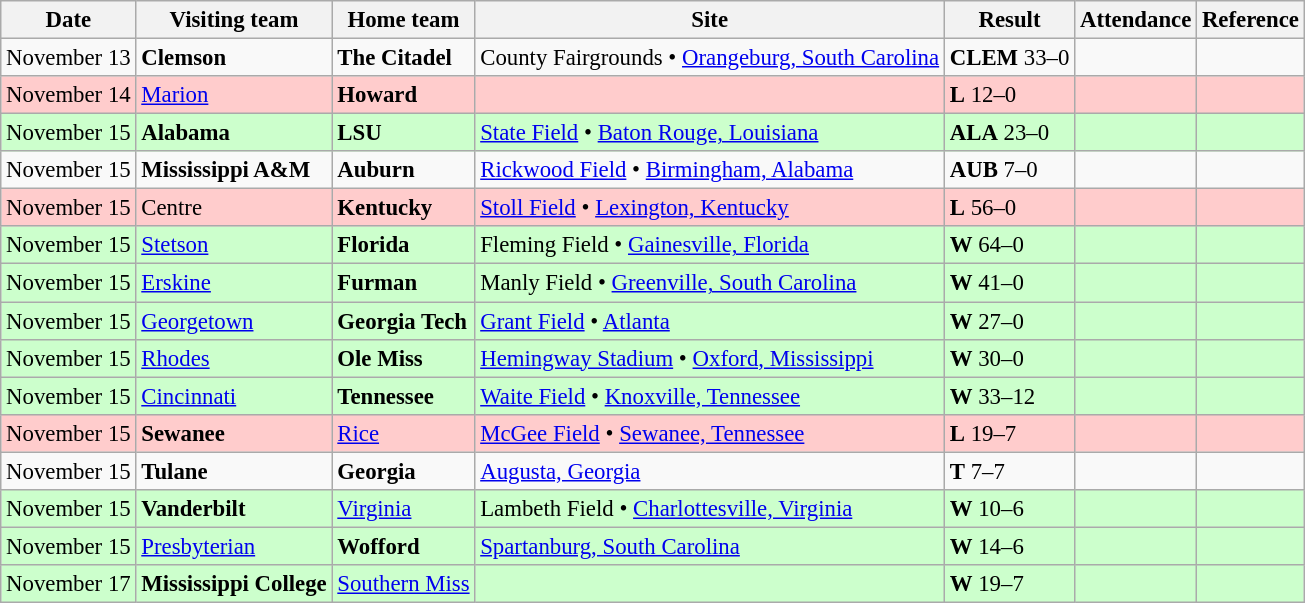<table class="wikitable" style="font-size:95%;">
<tr>
<th>Date</th>
<th>Visiting team</th>
<th>Home team</th>
<th>Site</th>
<th>Result</th>
<th>Attendance</th>
<th class="unsortable">Reference</th>
</tr>
<tr bgcolor=>
<td>November 13</td>
<td><strong>Clemson</strong></td>
<td><strong>The Citadel</strong></td>
<td>County Fairgrounds • <a href='#'>Orangeburg, South Carolina</a></td>
<td><strong>CLEM</strong> 33–0</td>
<td></td>
<td></td>
</tr>
<tr bgcolor=ffcccc>
<td>November 14</td>
<td><a href='#'>Marion</a></td>
<td><strong>Howard</strong></td>
<td></td>
<td><strong>L</strong> 12–0</td>
<td></td>
<td></td>
</tr>
<tr bgcolor=ccffcc>
<td>November 15</td>
<td><strong>Alabama</strong></td>
<td><strong>LSU</strong></td>
<td><a href='#'>State Field</a> • <a href='#'>Baton Rouge, Louisiana</a></td>
<td><strong>ALA</strong> 23–0</td>
<td></td>
<td></td>
</tr>
<tr bgcolor=>
<td>November 15</td>
<td><strong>Mississippi A&M</strong></td>
<td><strong>Auburn</strong></td>
<td><a href='#'>Rickwood Field</a> • <a href='#'>Birmingham, Alabama</a></td>
<td><strong>AUB</strong> 7–0</td>
<td></td>
<td></td>
</tr>
<tr bgcolor=ffcccc>
<td>November 15</td>
<td>Centre</td>
<td><strong>Kentucky</strong></td>
<td><a href='#'>Stoll Field</a> • <a href='#'>Lexington, Kentucky</a></td>
<td><strong>L</strong> 56–0</td>
<td></td>
<td></td>
</tr>
<tr bgcolor=ccffcc>
<td>November 15</td>
<td><a href='#'>Stetson</a></td>
<td><strong>Florida</strong></td>
<td>Fleming Field • <a href='#'>Gainesville, Florida</a></td>
<td><strong>W</strong> 64–0</td>
<td></td>
<td></td>
</tr>
<tr bgcolor=ccffcc>
<td>November 15</td>
<td><a href='#'>Erskine</a></td>
<td><strong>Furman</strong></td>
<td>Manly Field • <a href='#'>Greenville, South Carolina</a></td>
<td><strong>W</strong> 41–0</td>
<td></td>
<td></td>
</tr>
<tr bgcolor=ccffcc>
<td>November 15</td>
<td><a href='#'>Georgetown</a></td>
<td><strong>Georgia Tech</strong></td>
<td><a href='#'>Grant Field</a> • <a href='#'>Atlanta</a></td>
<td><strong>W</strong> 27–0</td>
<td></td>
<td></td>
</tr>
<tr bgcolor=ccffcc>
<td>November 15</td>
<td><a href='#'>Rhodes</a></td>
<td><strong>Ole Miss</strong></td>
<td><a href='#'>Hemingway Stadium</a> • <a href='#'>Oxford, Mississippi</a></td>
<td><strong>W</strong> 30–0</td>
<td></td>
<td></td>
</tr>
<tr bgcolor=ccffcc>
<td>November 15</td>
<td><a href='#'>Cincinnati</a></td>
<td><strong>Tennessee</strong></td>
<td><a href='#'>Waite Field</a> • <a href='#'>Knoxville, Tennessee</a></td>
<td><strong>W</strong> 33–12</td>
<td></td>
<td></td>
</tr>
<tr bgcolor=ffcccc>
<td>November 15</td>
<td><strong>Sewanee</strong></td>
<td><a href='#'>Rice</a></td>
<td><a href='#'>McGee Field</a> • <a href='#'>Sewanee, Tennessee</a></td>
<td><strong>L</strong> 19–7</td>
<td></td>
<td></td>
</tr>
<tr bgcolor=>
<td>November 15</td>
<td><strong>Tulane</strong></td>
<td><strong>Georgia</strong></td>
<td><a href='#'>Augusta, Georgia</a></td>
<td><strong>T</strong> 7–7</td>
<td></td>
<td></td>
</tr>
<tr bgcolor=ccffcc>
<td>November 15</td>
<td><strong>Vanderbilt</strong></td>
<td><a href='#'>Virginia</a></td>
<td>Lambeth Field • <a href='#'>Charlottesville, Virginia</a></td>
<td><strong>W</strong> 10–6</td>
<td></td>
<td></td>
</tr>
<tr bgcolor=ccffcc>
<td>November 15</td>
<td><a href='#'>Presbyterian</a></td>
<td><strong>Wofford</strong></td>
<td><a href='#'>Spartanburg, South Carolina</a></td>
<td><strong>W</strong> 14–6</td>
<td></td>
<td></td>
</tr>
<tr bgcolor=ccffcc>
<td>November 17</td>
<td><strong>Mississippi College</strong></td>
<td><a href='#'>Southern Miss</a></td>
<td></td>
<td><strong>W</strong> 19–7</td>
<td></td>
<td></td>
</tr>
</table>
